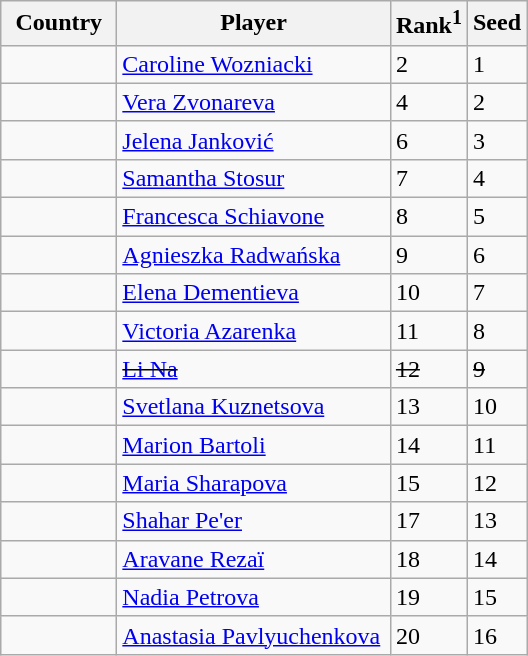<table class="sortable wikitable">
<tr>
<th width="70">Country</th>
<th width="175">Player</th>
<th>Rank<sup>1</sup></th>
<th>Seed</th>
</tr>
<tr>
<td></td>
<td><a href='#'>Caroline Wozniacki</a></td>
<td>2</td>
<td>1</td>
</tr>
<tr>
<td></td>
<td><a href='#'>Vera Zvonareva</a></td>
<td>4</td>
<td>2</td>
</tr>
<tr>
<td></td>
<td><a href='#'>Jelena Janković</a></td>
<td>6</td>
<td>3</td>
</tr>
<tr>
<td></td>
<td><a href='#'>Samantha Stosur</a></td>
<td>7</td>
<td>4</td>
</tr>
<tr>
<td></td>
<td><a href='#'>Francesca Schiavone</a></td>
<td>8</td>
<td>5</td>
</tr>
<tr>
<td></td>
<td><a href='#'>Agnieszka Radwańska</a></td>
<td>9</td>
<td>6</td>
</tr>
<tr>
<td></td>
<td><a href='#'>Elena Dementieva</a></td>
<td>10</td>
<td>7</td>
</tr>
<tr>
<td></td>
<td><a href='#'>Victoria Azarenka</a></td>
<td>11</td>
<td>8</td>
</tr>
<tr>
<td><s> </s></td>
<td><s> <a href='#'>Li Na</a> </s></td>
<td><s> 12 </s></td>
<td><s> 9 </s></td>
</tr>
<tr>
<td></td>
<td><a href='#'>Svetlana Kuznetsova</a></td>
<td>13</td>
<td>10</td>
</tr>
<tr>
<td></td>
<td><a href='#'>Marion Bartoli</a></td>
<td>14</td>
<td>11</td>
</tr>
<tr>
<td></td>
<td><a href='#'>Maria Sharapova</a></td>
<td>15</td>
<td>12</td>
</tr>
<tr>
<td></td>
<td><a href='#'>Shahar Pe'er</a></td>
<td>17</td>
<td>13</td>
</tr>
<tr>
<td></td>
<td><a href='#'>Aravane Rezaï</a></td>
<td>18</td>
<td>14</td>
</tr>
<tr>
<td></td>
<td><a href='#'>Nadia Petrova</a></td>
<td>19</td>
<td>15</td>
</tr>
<tr>
<td></td>
<td><a href='#'>Anastasia Pavlyuchenkova</a></td>
<td>20</td>
<td>16</td>
</tr>
</table>
